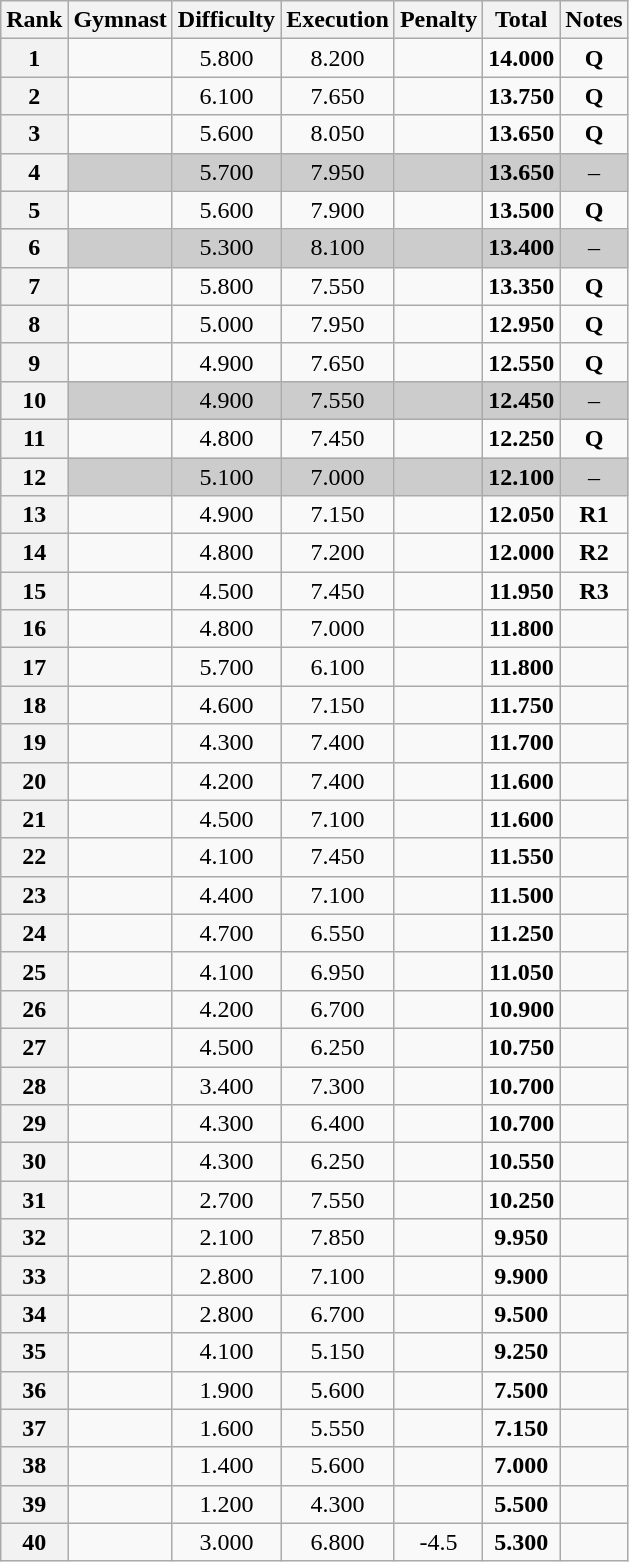<table class="wikitable sortable" style="text-align:center">
<tr>
<th>Rank</th>
<th>Gymnast</th>
<th>Difficulty</th>
<th>Execution</th>
<th>Penalty</th>
<th>Total</th>
<th>Notes</th>
</tr>
<tr>
<th scope=row>1</th>
<td align=left></td>
<td>5.800</td>
<td>8.200</td>
<td></td>
<td><strong>14.000</strong></td>
<td><strong>Q</strong></td>
</tr>
<tr>
<th scope=row>2</th>
<td align=left></td>
<td>6.100</td>
<td>7.650</td>
<td></td>
<td><strong>13.750</strong></td>
<td><strong>Q</strong></td>
</tr>
<tr>
<th scope=row>3</th>
<td align=left></td>
<td>5.600</td>
<td>8.050</td>
<td></td>
<td><strong>13.650</strong></td>
<td><strong>Q</strong></td>
</tr>
<tr bgcolor="cccccc">
<th scope=row>4</th>
<td align=left></td>
<td>5.700</td>
<td>7.950</td>
<td></td>
<td><strong>13.650</strong></td>
<td>–</td>
</tr>
<tr>
<th scope=row>5</th>
<td align=left></td>
<td>5.600</td>
<td>7.900</td>
<td></td>
<td><strong>13.500</strong></td>
<td><strong>Q</strong></td>
</tr>
<tr bgcolor="cccccc">
<th scope=row>6</th>
<td align=left></td>
<td>5.300</td>
<td>8.100</td>
<td></td>
<td><strong>13.400</strong></td>
<td>–</td>
</tr>
<tr>
<th scope=row>7</th>
<td align=left></td>
<td>5.800</td>
<td>7.550</td>
<td></td>
<td><strong>13.350</strong></td>
<td><strong>Q</strong></td>
</tr>
<tr>
<th scope=row>8</th>
<td align=left></td>
<td>5.000</td>
<td>7.950</td>
<td></td>
<td><strong>12.950</strong></td>
<td><strong>Q</strong></td>
</tr>
<tr>
<th scope=row>9</th>
<td align=left></td>
<td>4.900</td>
<td>7.650</td>
<td></td>
<td><strong>12.550</strong></td>
<td><strong>Q</strong></td>
</tr>
<tr bgcolor="cccccc">
<th scope=row>10</th>
<td align=left></td>
<td>4.900</td>
<td>7.550</td>
<td></td>
<td><strong>12.450 </strong></td>
<td>–</td>
</tr>
<tr>
<th scope=row>11</th>
<td align=left></td>
<td>4.800</td>
<td>7.450</td>
<td></td>
<td><strong>12.250</strong></td>
<td><strong>Q</strong></td>
</tr>
<tr bgcolor="cccccc">
<th scope=row>12</th>
<td align=left></td>
<td>5.100</td>
<td>7.000</td>
<td></td>
<td><strong>12.100</strong></td>
<td>–</td>
</tr>
<tr>
<th scope=row>13</th>
<td align=left></td>
<td>4.900</td>
<td>7.150</td>
<td></td>
<td><strong>12.050 </strong></td>
<td><strong>R1</strong></td>
</tr>
<tr>
<th scope=row>14</th>
<td align=left></td>
<td>4.800</td>
<td>7.200</td>
<td></td>
<td><strong>12.000 </strong></td>
<td><strong>R2</strong></td>
</tr>
<tr>
<th scope=row>15</th>
<td align=left></td>
<td>4.500</td>
<td>7.450</td>
<td></td>
<td><strong>11.950</strong></td>
<td><strong>R3</strong></td>
</tr>
<tr>
<th scope=row>16</th>
<td align=left></td>
<td>4.800</td>
<td>7.000</td>
<td></td>
<td><strong>11.800</strong></td>
<td></td>
</tr>
<tr>
<th scope=row>17</th>
<td align=left></td>
<td>5.700</td>
<td>6.100</td>
<td></td>
<td><strong>11.800</strong></td>
<td></td>
</tr>
<tr>
<th scope=row>18</th>
<td align=left></td>
<td>4.600</td>
<td>7.150</td>
<td></td>
<td><strong>11.750</strong></td>
<td></td>
</tr>
<tr>
<th scope=row>19</th>
<td align=left></td>
<td>4.300</td>
<td>7.400</td>
<td></td>
<td><strong>11.700</strong></td>
<td></td>
</tr>
<tr>
<th scope=row>20</th>
<td align=left></td>
<td>4.200</td>
<td>7.400</td>
<td></td>
<td><strong>11.600 </strong></td>
<td></td>
</tr>
<tr>
<th scope=row>21</th>
<td align=left></td>
<td>4.500</td>
<td>7.100</td>
<td></td>
<td><strong>11.600</strong></td>
<td></td>
</tr>
<tr>
<th scope=row>22</th>
<td align=left></td>
<td>4.100</td>
<td>7.450</td>
<td></td>
<td><strong>11.550</strong></td>
<td></td>
</tr>
<tr>
<th scope=row>23</th>
<td align=left></td>
<td>4.400</td>
<td>7.100</td>
<td></td>
<td><strong>11.500</strong></td>
<td></td>
</tr>
<tr>
<th scope=row>24</th>
<td align=left></td>
<td>4.700</td>
<td>6.550</td>
<td></td>
<td><strong>11.250</strong></td>
<td></td>
</tr>
<tr>
<th scope=row>25</th>
<td align=left></td>
<td>4.100</td>
<td>6.950</td>
<td></td>
<td><strong>11.050</strong></td>
<td></td>
</tr>
<tr>
<th scope=row>26</th>
<td align=left></td>
<td>4.200</td>
<td>6.700</td>
<td></td>
<td><strong>10.900</strong></td>
<td></td>
</tr>
<tr>
<th scope=row>27</th>
<td align=left></td>
<td>4.500</td>
<td>6.250</td>
<td></td>
<td><strong>10.750</strong></td>
<td></td>
</tr>
<tr>
<th scope=row>28</th>
<td align=left></td>
<td>3.400</td>
<td>7.300</td>
<td></td>
<td><strong>10.700 </strong></td>
<td></td>
</tr>
<tr>
<th scope=row>29</th>
<td align=left></td>
<td>4.300</td>
<td>6.400</td>
<td></td>
<td><strong>10.700 </strong></td>
<td></td>
</tr>
<tr>
<th scope=row>30</th>
<td align=left></td>
<td>4.300</td>
<td>6.250</td>
<td></td>
<td><strong>10.550 </strong></td>
<td></td>
</tr>
<tr>
<th scope=row>31</th>
<td align=left></td>
<td>2.700</td>
<td>7.550</td>
<td></td>
<td><strong>10.250</strong></td>
<td></td>
</tr>
<tr>
<th scope=row>32</th>
<td align=left></td>
<td>2.100</td>
<td>7.850</td>
<td></td>
<td><strong>9.950</strong></td>
<td></td>
</tr>
<tr>
<th scope=row>33</th>
<td align=left></td>
<td>2.800</td>
<td>7.100</td>
<td></td>
<td><strong>9.900</strong></td>
<td></td>
</tr>
<tr>
<th scope=row>34</th>
<td align=left></td>
<td>2.800</td>
<td>6.700</td>
<td></td>
<td><strong>9.500</strong></td>
<td></td>
</tr>
<tr>
<th scope=row>35</th>
<td align=left></td>
<td>4.100</td>
<td>5.150</td>
<td></td>
<td><strong>9.250</strong></td>
<td></td>
</tr>
<tr>
<th scope=row>36</th>
<td align=left></td>
<td>1.900</td>
<td>5.600</td>
<td></td>
<td><strong>7.500</strong></td>
<td></td>
</tr>
<tr>
<th scope=row>37</th>
<td align=left></td>
<td>1.600</td>
<td>5.550</td>
<td></td>
<td><strong>7.150  </strong></td>
<td></td>
</tr>
<tr>
<th scope=row>38</th>
<td align=left></td>
<td>1.400</td>
<td>5.600</td>
<td></td>
<td><strong>7.000</strong></td>
<td></td>
</tr>
<tr>
<th scope=row>39</th>
<td align=left></td>
<td>1.200</td>
<td>4.300</td>
<td></td>
<td><strong>5.500</strong></td>
<td></td>
</tr>
<tr>
<th scope=row>40</th>
<td align=left></td>
<td>3.000</td>
<td>6.800</td>
<td>-4.5</td>
<td><strong>5.300</strong></td>
<td></td>
</tr>
</table>
